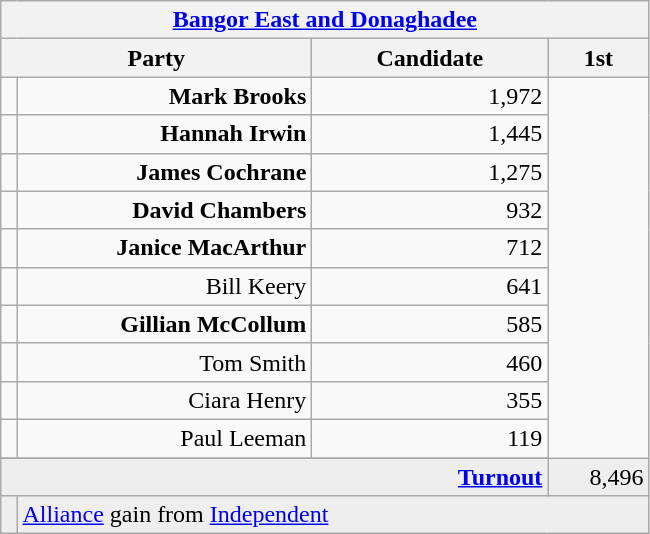<table class="wikitable">
<tr>
<th colspan="4" align="center"><a href='#'>Bangor East and Donaghadee</a></th>
</tr>
<tr>
<th colspan="2" align="center" width=200>Party</th>
<th width=150>Candidate</th>
<th width=60>1st </th>
</tr>
<tr>
<td></td>
<td align="right"><strong>Mark Brooks</strong></td>
<td align="right">1,972</td>
</tr>
<tr>
<td></td>
<td align="right"><strong>Hannah Irwin</strong></td>
<td align="right">1,445</td>
</tr>
<tr>
<td></td>
<td align="right"><strong>James Cochrane</strong></td>
<td align="right">1,275</td>
</tr>
<tr>
<td></td>
<td align="right"><strong>David Chambers</strong></td>
<td align="right">932</td>
</tr>
<tr>
<td></td>
<td align="right"><strong>Janice MacArthur</strong></td>
<td align="right">712</td>
</tr>
<tr>
<td></td>
<td align="right">Bill Keery</td>
<td align="right">641</td>
</tr>
<tr>
<td></td>
<td align="right"><strong>Gillian McCollum</strong></td>
<td align="right">585</td>
</tr>
<tr>
<td></td>
<td align="right">Tom Smith</td>
<td align="right">460</td>
</tr>
<tr>
<td></td>
<td align="right">Ciara Henry</td>
<td align="right">355</td>
</tr>
<tr>
<td></td>
<td align="right">Paul Leeman</td>
<td align="right">119</td>
</tr>
<tr>
</tr>
<tr bgcolor="EEEEEE">
<td colspan=3 align="right"><strong><a href='#'>Turnout</a></strong></td>
<td align="right">8,496</td>
</tr>
<tr bgcolor="EEEEEE">
<td bgcolor=></td>
<td colspan=4 bgcolor="EEEEEE"><a href='#'>Alliance</a> gain from <a href='#'>Independent</a></td>
</tr>
</table>
